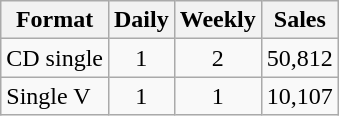<table class="wikitable">
<tr>
<th>Format</th>
<th>Daily</th>
<th>Weekly</th>
<th>Sales</th>
</tr>
<tr>
<td>CD single</td>
<td align="center">1</td>
<td align="center">2</td>
<td>50,812</td>
</tr>
<tr>
<td>Single V</td>
<td align="center">1</td>
<td align="center">1</td>
<td>10,107</td>
</tr>
</table>
